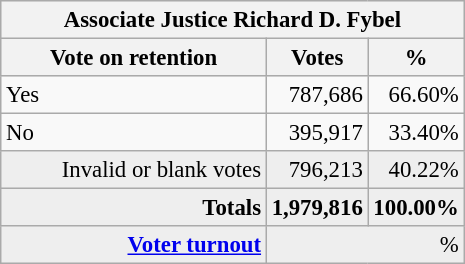<table class="wikitable" style="font-size: 95%;">
<tr style="background-color:#E9E9E9">
<th colspan=7>Associate Justice Richard D. Fybel</th>
</tr>
<tr style="background-color:#E9E9E9">
<th style="width: 170px">Vote on retention</th>
<th style="width: 50px">Votes</th>
<th style="width: 40px">%</th>
</tr>
<tr>
<td>Yes</td>
<td align="right">787,686</td>
<td align="right">66.60%</td>
</tr>
<tr>
<td>No</td>
<td align="right">395,917</td>
<td align="right">33.40%</td>
</tr>
<tr bgcolor="#EEEEEE">
<td align="right">Invalid or blank votes</td>
<td align="right">796,213</td>
<td align="right">40.22%</td>
</tr>
<tr bgcolor="#EEEEEE">
<td align="right"><strong>Totals</strong></td>
<td align="right"><strong>1,979,816</strong></td>
<td align="right"><strong>100.00%</strong></td>
</tr>
<tr bgcolor="#EEEEEE">
<td align="right"><strong><a href='#'>Voter turnout</a></strong></td>
<td colspan="2" align="right">%</td>
</tr>
</table>
